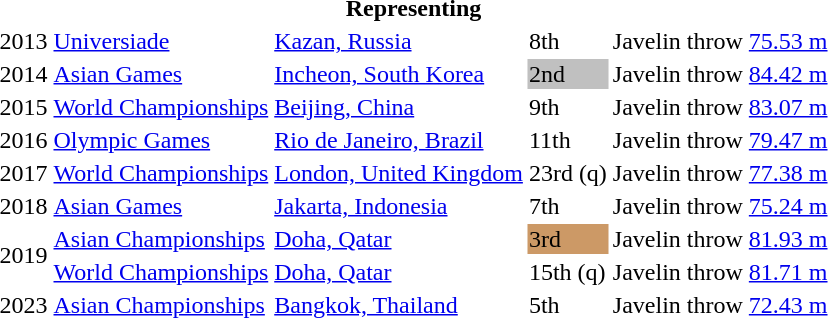<table>
<tr>
<th colspan="6">Representing </th>
</tr>
<tr>
<td>2013</td>
<td><a href='#'>Universiade</a></td>
<td><a href='#'>Kazan, Russia</a></td>
<td>8th</td>
<td>Javelin throw</td>
<td><a href='#'>75.53 m</a></td>
</tr>
<tr>
<td>2014</td>
<td><a href='#'>Asian Games</a></td>
<td><a href='#'>Incheon, South Korea</a></td>
<td bgcolor=silver>2nd</td>
<td>Javelin throw</td>
<td><a href='#'>84.42 m</a></td>
</tr>
<tr>
<td>2015</td>
<td><a href='#'>World Championships</a></td>
<td><a href='#'>Beijing, China</a></td>
<td>9th</td>
<td>Javelin throw</td>
<td><a href='#'>83.07 m</a></td>
</tr>
<tr>
<td>2016</td>
<td><a href='#'>Olympic Games</a></td>
<td><a href='#'>Rio de Janeiro, Brazil</a></td>
<td>11th</td>
<td>Javelin throw</td>
<td><a href='#'>79.47 m</a></td>
</tr>
<tr>
<td>2017</td>
<td><a href='#'>World Championships</a></td>
<td><a href='#'>London, United Kingdom</a></td>
<td>23rd (q)</td>
<td>Javelin throw</td>
<td><a href='#'>77.38 m</a></td>
</tr>
<tr>
<td>2018</td>
<td><a href='#'>Asian Games</a></td>
<td><a href='#'>Jakarta, Indonesia</a></td>
<td>7th</td>
<td>Javelin throw</td>
<td><a href='#'>75.24 m</a></td>
</tr>
<tr>
<td rowspan=2>2019</td>
<td><a href='#'>Asian Championships</a></td>
<td><a href='#'>Doha, Qatar</a></td>
<td bgcolor=cc9966>3rd</td>
<td>Javelin throw</td>
<td><a href='#'>81.93 m</a></td>
</tr>
<tr>
<td><a href='#'>World Championships</a></td>
<td><a href='#'>Doha, Qatar</a></td>
<td>15th (q)</td>
<td>Javelin throw</td>
<td><a href='#'>81.71 m</a></td>
</tr>
<tr>
<td>2023</td>
<td><a href='#'>Asian Championships</a></td>
<td><a href='#'>Bangkok, Thailand</a></td>
<td>5th</td>
<td>Javelin throw</td>
<td><a href='#'>72.43 m</a></td>
</tr>
</table>
